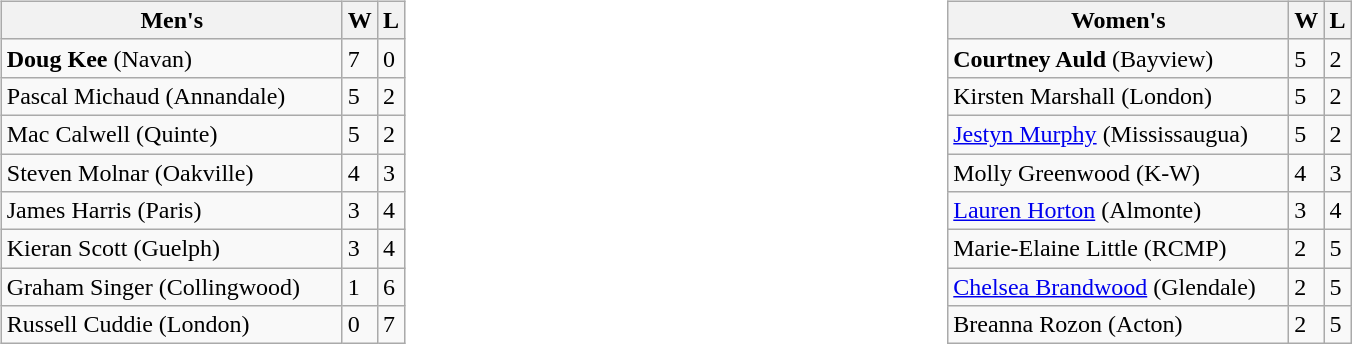<table>
<tr>
<td valign=top width=20%><br><table class=wikitable>
<tr>
<th width=220>Men's</th>
<th>W</th>
<th>L</th>
</tr>
<tr>
<td><strong>Doug Kee</strong> (Navan)</td>
<td>7</td>
<td>0</td>
</tr>
<tr>
<td>Pascal Michaud (Annandale)</td>
<td>5</td>
<td>2</td>
</tr>
<tr>
<td>Mac Calwell (Quinte)</td>
<td>5</td>
<td>2</td>
</tr>
<tr>
<td>Steven Molnar (Oakville)</td>
<td>4</td>
<td>3</td>
</tr>
<tr>
<td>James Harris (Paris)</td>
<td>3</td>
<td>4</td>
</tr>
<tr>
<td>Kieran Scott (Guelph)</td>
<td>3</td>
<td>4</td>
</tr>
<tr>
<td>Graham Singer (Collingwood)</td>
<td>1</td>
<td>6</td>
</tr>
<tr>
<td>Russell Cuddie (London)</td>
<td>0</td>
<td>7</td>
</tr>
</table>
</td>
<td valign=top width=20%><br><table class=wikitable>
<tr>
<th width=220>Women's</th>
<th>W</th>
<th>L</th>
</tr>
<tr>
<td><strong>Courtney Auld</strong> (Bayview)</td>
<td>5</td>
<td>2</td>
</tr>
<tr>
<td>Kirsten Marshall (London)</td>
<td>5</td>
<td>2</td>
</tr>
<tr>
<td><a href='#'>Jestyn Murphy</a> (Mississaugua)</td>
<td>5</td>
<td>2</td>
</tr>
<tr>
<td>Molly Greenwood (K-W)</td>
<td>4</td>
<td>3</td>
</tr>
<tr>
<td><a href='#'>Lauren Horton</a> (Almonte)</td>
<td>3</td>
<td>4</td>
</tr>
<tr>
<td>Marie-Elaine Little (RCMP)</td>
<td>2</td>
<td>5</td>
</tr>
<tr>
<td><a href='#'>Chelsea Brandwood</a> (Glendale)</td>
<td>2</td>
<td>5</td>
</tr>
<tr>
<td>Breanna Rozon (Acton)</td>
<td>2</td>
<td>5</td>
</tr>
</table>
</td>
</tr>
</table>
